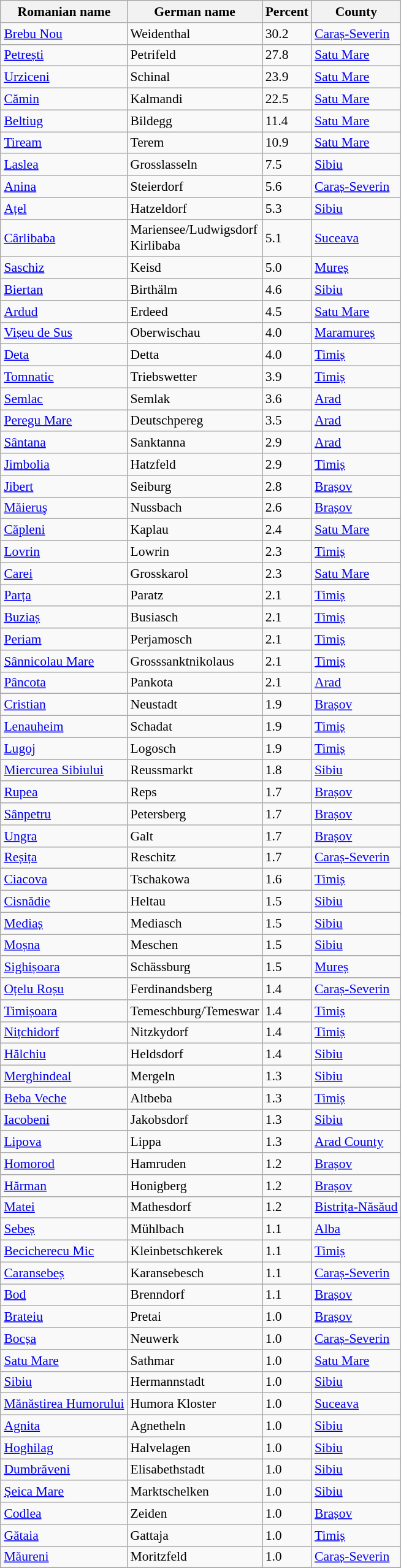<table class="wikitable sortable" style="float:; margin:0 0 0.5em 1em; text-align:left; font-size:90%; width=50">
<tr>
<th><strong>Romanian name</strong></th>
<th><strong>German name</strong></th>
<th><strong>Percent</strong></th>
<th><strong>County</strong></th>
</tr>
<tr>
<td><a href='#'>Brebu Nou</a></td>
<td>Weidenthal</td>
<td>30.2</td>
<td><a href='#'>Caraș-Severin</a></td>
</tr>
<tr>
<td><a href='#'>Petrești</a></td>
<td>Petrifeld</td>
<td>27.8</td>
<td><a href='#'>Satu Mare</a></td>
</tr>
<tr>
<td><a href='#'>Urziceni</a></td>
<td>Schinal</td>
<td>23.9</td>
<td><a href='#'>Satu Mare</a></td>
</tr>
<tr>
<td><a href='#'>Cămin</a></td>
<td>Kalmandi</td>
<td>22.5</td>
<td><a href='#'>Satu Mare</a></td>
</tr>
<tr>
<td><a href='#'>Beltiug</a></td>
<td>Bildegg</td>
<td>11.4</td>
<td><a href='#'>Satu Mare</a></td>
</tr>
<tr>
<td><a href='#'>Tiream</a></td>
<td>Terem</td>
<td>10.9</td>
<td><a href='#'>Satu Mare</a></td>
</tr>
<tr>
<td><a href='#'>Laslea</a></td>
<td>Grosslasseln</td>
<td>7.5</td>
<td><a href='#'>Sibiu</a></td>
</tr>
<tr>
<td><a href='#'>Anina</a></td>
<td>Steierdorf</td>
<td>5.6</td>
<td><a href='#'>Caraș-Severin</a></td>
</tr>
<tr>
<td><a href='#'>Ațel</a></td>
<td>Hatzeldorf</td>
<td>5.3</td>
<td><a href='#'>Sibiu</a></td>
</tr>
<tr>
<td><a href='#'>Cârlibaba</a></td>
<td>Mariensee/Ludwigsdorf<br>Kirlibaba</td>
<td>5.1</td>
<td><a href='#'>Suceava</a></td>
</tr>
<tr>
<td><a href='#'>Saschiz</a></td>
<td>Keisd</td>
<td>5.0</td>
<td><a href='#'>Mureș</a></td>
</tr>
<tr>
<td><a href='#'>Biertan</a></td>
<td>Birthälm</td>
<td>4.6</td>
<td><a href='#'>Sibiu</a></td>
</tr>
<tr>
<td><a href='#'>Ardud</a></td>
<td>Erdeed</td>
<td>4.5</td>
<td><a href='#'>Satu Mare</a></td>
</tr>
<tr>
<td><a href='#'>Vișeu de Sus</a></td>
<td>Oberwischau</td>
<td>4.0</td>
<td><a href='#'>Maramureș</a></td>
</tr>
<tr>
<td><a href='#'>Deta</a></td>
<td>Detta</td>
<td>4.0</td>
<td><a href='#'>Timiș</a></td>
</tr>
<tr>
<td><a href='#'>Tomnatic</a></td>
<td>Triebswetter</td>
<td>3.9</td>
<td><a href='#'>Timiș</a></td>
</tr>
<tr>
<td><a href='#'>Semlac</a></td>
<td>Semlak</td>
<td>3.6</td>
<td><a href='#'>Arad</a></td>
</tr>
<tr>
<td><a href='#'>Peregu Mare</a></td>
<td>Deutschpereg</td>
<td>3.5</td>
<td><a href='#'>Arad</a></td>
</tr>
<tr>
<td><a href='#'>Sântana</a></td>
<td>Sanktanna</td>
<td>2.9</td>
<td><a href='#'>Arad</a></td>
</tr>
<tr>
<td><a href='#'>Jimbolia</a></td>
<td>Hatzfeld</td>
<td>2.9</td>
<td><a href='#'>Timiș</a></td>
</tr>
<tr>
<td><a href='#'>Jibert</a></td>
<td>Seiburg</td>
<td>2.8</td>
<td><a href='#'>Brașov</a></td>
</tr>
<tr>
<td><a href='#'>Măieruş</a></td>
<td>Nussbach</td>
<td>2.6</td>
<td><a href='#'>Brașov</a></td>
</tr>
<tr>
<td><a href='#'>Căpleni</a></td>
<td>Kaplau</td>
<td>2.4</td>
<td><a href='#'>Satu Mare</a></td>
</tr>
<tr>
<td><a href='#'>Lovrin</a></td>
<td>Lowrin</td>
<td>2.3</td>
<td><a href='#'>Timiș</a></td>
</tr>
<tr>
<td><a href='#'>Carei</a></td>
<td>Grosskarol</td>
<td>2.3</td>
<td><a href='#'>Satu Mare</a></td>
</tr>
<tr>
<td><a href='#'>Parța</a></td>
<td>Paratz</td>
<td>2.1</td>
<td><a href='#'>Timiș</a></td>
</tr>
<tr>
<td><a href='#'>Buziaș</a></td>
<td>Busiasch</td>
<td>2.1</td>
<td><a href='#'>Timiș</a></td>
</tr>
<tr>
<td><a href='#'>Periam</a></td>
<td>Perjamosch</td>
<td>2.1</td>
<td><a href='#'>Timiș</a></td>
</tr>
<tr>
<td><a href='#'>Sânnicolau Mare</a></td>
<td>Grosssanktnikolaus</td>
<td>2.1</td>
<td><a href='#'>Timiș</a></td>
</tr>
<tr>
<td><a href='#'>Pâncota</a></td>
<td>Pankota</td>
<td>2.1</td>
<td><a href='#'>Arad</a></td>
</tr>
<tr>
<td><a href='#'>Cristian</a></td>
<td>Neustadt</td>
<td>1.9</td>
<td><a href='#'>Brașov</a></td>
</tr>
<tr>
<td><a href='#'>Lenauheim</a></td>
<td>Schadat</td>
<td>1.9</td>
<td><a href='#'>Timiș</a></td>
</tr>
<tr>
<td><a href='#'>Lugoj</a></td>
<td>Logosch</td>
<td>1.9</td>
<td><a href='#'>Timiș</a></td>
</tr>
<tr>
<td><a href='#'>Miercurea Sibiului</a></td>
<td>Reussmarkt</td>
<td>1.8</td>
<td><a href='#'>Sibiu</a></td>
</tr>
<tr>
<td><a href='#'>Rupea</a></td>
<td>Reps</td>
<td>1.7</td>
<td><a href='#'>Brașov</a></td>
</tr>
<tr>
<td><a href='#'>Sânpetru</a></td>
<td>Petersberg</td>
<td>1.7</td>
<td><a href='#'>Brașov</a></td>
</tr>
<tr>
<td><a href='#'>Ungra</a></td>
<td>Galt</td>
<td>1.7</td>
<td><a href='#'>Brașov</a></td>
</tr>
<tr>
<td><a href='#'>Reșița</a></td>
<td>Reschitz</td>
<td>1.7</td>
<td><a href='#'>Caraș-Severin</a></td>
</tr>
<tr>
<td><a href='#'>Ciacova</a></td>
<td>Tschakowa</td>
<td>1.6</td>
<td><a href='#'>Timiș</a></td>
</tr>
<tr>
<td><a href='#'>Cisnădie</a></td>
<td>Heltau</td>
<td>1.5</td>
<td><a href='#'>Sibiu</a></td>
</tr>
<tr>
<td><a href='#'>Mediaș</a></td>
<td>Mediasch</td>
<td>1.5</td>
<td><a href='#'>Sibiu</a></td>
</tr>
<tr>
<td><a href='#'>Moșna</a></td>
<td>Meschen</td>
<td>1.5</td>
<td><a href='#'>Sibiu</a></td>
</tr>
<tr>
<td><a href='#'>Sighișoara</a></td>
<td>Schässburg</td>
<td>1.5</td>
<td><a href='#'>Mureș</a></td>
</tr>
<tr>
<td><a href='#'>Oțelu Roșu</a></td>
<td>Ferdinandsberg</td>
<td>1.4</td>
<td><a href='#'>Caraș-Severin</a></td>
</tr>
<tr>
<td><a href='#'>Timișoara</a></td>
<td>Temeschburg/Temeswar</td>
<td>1.4</td>
<td><a href='#'>Timiș</a></td>
</tr>
<tr>
<td><a href='#'>Nițchidorf</a></td>
<td>Nitzkydorf</td>
<td>1.4</td>
<td><a href='#'>Timiș</a></td>
</tr>
<tr>
<td><a href='#'>Hălchiu</a></td>
<td>Heldsdorf</td>
<td>1.4</td>
<td><a href='#'>Sibiu</a></td>
</tr>
<tr>
<td><a href='#'>Merghindeal</a></td>
<td>Mergeln</td>
<td>1.3</td>
<td><a href='#'>Sibiu</a></td>
</tr>
<tr>
<td><a href='#'>Beba Veche</a></td>
<td>Altbeba</td>
<td>1.3</td>
<td><a href='#'>Timiș</a></td>
</tr>
<tr>
<td><a href='#'>Iacobeni</a></td>
<td>Jakobsdorf</td>
<td>1.3</td>
<td><a href='#'>Sibiu</a></td>
</tr>
<tr>
<td><a href='#'>Lipova</a></td>
<td>Lippa</td>
<td>1.3</td>
<td><a href='#'>Arad County</a></td>
</tr>
<tr>
<td><a href='#'>Homorod</a></td>
<td>Hamruden</td>
<td>1.2</td>
<td><a href='#'>Brașov</a></td>
</tr>
<tr>
<td><a href='#'>Hărman</a></td>
<td>Honigberg</td>
<td>1.2</td>
<td><a href='#'>Brașov</a></td>
</tr>
<tr>
<td><a href='#'>Matei</a></td>
<td>Mathesdorf</td>
<td>1.2</td>
<td><a href='#'>Bistrița-Năsăud</a></td>
</tr>
<tr>
<td><a href='#'>Sebeș</a></td>
<td>Mühlbach</td>
<td>1.1</td>
<td><a href='#'>Alba</a></td>
</tr>
<tr>
<td><a href='#'>Becicherecu Mic</a></td>
<td>Kleinbetschkerek</td>
<td>1.1</td>
<td><a href='#'>Timiș</a></td>
</tr>
<tr>
<td><a href='#'>Caransebeș</a></td>
<td>Karansebesch</td>
<td>1.1</td>
<td><a href='#'>Caraș-Severin</a></td>
</tr>
<tr>
<td><a href='#'>Bod</a></td>
<td>Brenndorf</td>
<td>1.1</td>
<td><a href='#'>Brașov</a></td>
</tr>
<tr>
<td><a href='#'>Brateiu</a></td>
<td>Pretai</td>
<td>1.0</td>
<td><a href='#'>Brașov</a></td>
</tr>
<tr>
<td><a href='#'>Bocșa</a></td>
<td>Neuwerk</td>
<td>1.0</td>
<td><a href='#'>Caraș-Severin</a></td>
</tr>
<tr>
<td><a href='#'>Satu Mare</a></td>
<td>Sathmar</td>
<td>1.0</td>
<td><a href='#'>Satu Mare</a></td>
</tr>
<tr>
<td><a href='#'>Sibiu</a></td>
<td>Hermannstadt</td>
<td>1.0</td>
<td><a href='#'>Sibiu</a></td>
</tr>
<tr>
<td><a href='#'>Mănăstirea Humorului</a></td>
<td>Humora Kloster</td>
<td>1.0</td>
<td><a href='#'>Suceava</a></td>
</tr>
<tr>
<td><a href='#'>Agnita</a></td>
<td>Agnetheln</td>
<td>1.0</td>
<td><a href='#'>Sibiu</a></td>
</tr>
<tr>
<td><a href='#'>Hoghilag</a></td>
<td>Halvelagen</td>
<td>1.0</td>
<td><a href='#'>Sibiu</a></td>
</tr>
<tr>
<td><a href='#'>Dumbrăveni</a></td>
<td>Elisabethstadt</td>
<td>1.0</td>
<td><a href='#'>Sibiu</a></td>
</tr>
<tr>
<td><a href='#'>Șeica Mare</a></td>
<td>Marktschelken</td>
<td>1.0</td>
<td><a href='#'>Sibiu</a></td>
</tr>
<tr>
<td><a href='#'>Codlea</a></td>
<td>Zeiden</td>
<td>1.0</td>
<td><a href='#'>Brașov</a></td>
</tr>
<tr>
<td><a href='#'>Gătaia</a></td>
<td>Gattaja</td>
<td>1.0</td>
<td><a href='#'>Timiș</a></td>
</tr>
<tr>
<td><a href='#'>Măureni</a></td>
<td>Moritzfeld</td>
<td>1.0</td>
<td><a href='#'>Caraș-Severin</a></td>
</tr>
<tr>
</tr>
</table>
